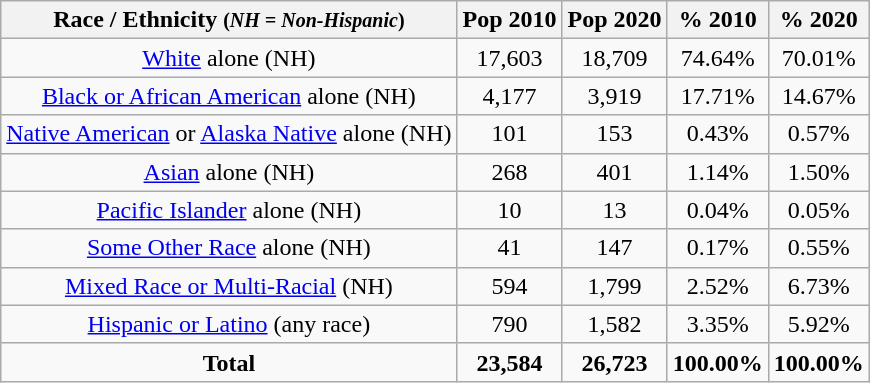<table class="wikitable" style="text-align:center;">
<tr>
<th>Race / Ethnicity <small>(<em>NH = Non-Hispanic</em>)</small></th>
<th>Pop 2010</th>
<th>Pop 2020</th>
<th>% 2010</th>
<th>% 2020</th>
</tr>
<tr>
<td><a href='#'>White</a> alone (NH)</td>
<td>17,603</td>
<td>18,709</td>
<td>74.64%</td>
<td>70.01%</td>
</tr>
<tr>
<td><a href='#'>Black or African American</a> alone (NH)</td>
<td>4,177</td>
<td>3,919</td>
<td>17.71%</td>
<td>14.67%</td>
</tr>
<tr>
<td><a href='#'>Native American</a> or <a href='#'>Alaska Native</a> alone (NH)</td>
<td>101</td>
<td>153</td>
<td>0.43%</td>
<td>0.57%</td>
</tr>
<tr>
<td><a href='#'>Asian</a> alone (NH)</td>
<td>268</td>
<td>401</td>
<td>1.14%</td>
<td>1.50%</td>
</tr>
<tr>
<td><a href='#'>Pacific Islander</a> alone (NH)</td>
<td>10</td>
<td>13</td>
<td>0.04%</td>
<td>0.05%</td>
</tr>
<tr>
<td><a href='#'>Some Other Race</a> alone (NH)</td>
<td>41</td>
<td>147</td>
<td>0.17%</td>
<td>0.55%</td>
</tr>
<tr>
<td><a href='#'>Mixed Race or Multi-Racial</a> (NH)</td>
<td>594</td>
<td>1,799</td>
<td>2.52%</td>
<td>6.73%</td>
</tr>
<tr>
<td><a href='#'>Hispanic or Latino</a> (any race)</td>
<td>790</td>
<td>1,582</td>
<td>3.35%</td>
<td>5.92%</td>
</tr>
<tr>
<td><strong>Total</strong></td>
<td><strong>23,584</strong></td>
<td><strong>26,723</strong></td>
<td><strong>100.00%</strong></td>
<td><strong>100.00%</strong></td>
</tr>
</table>
